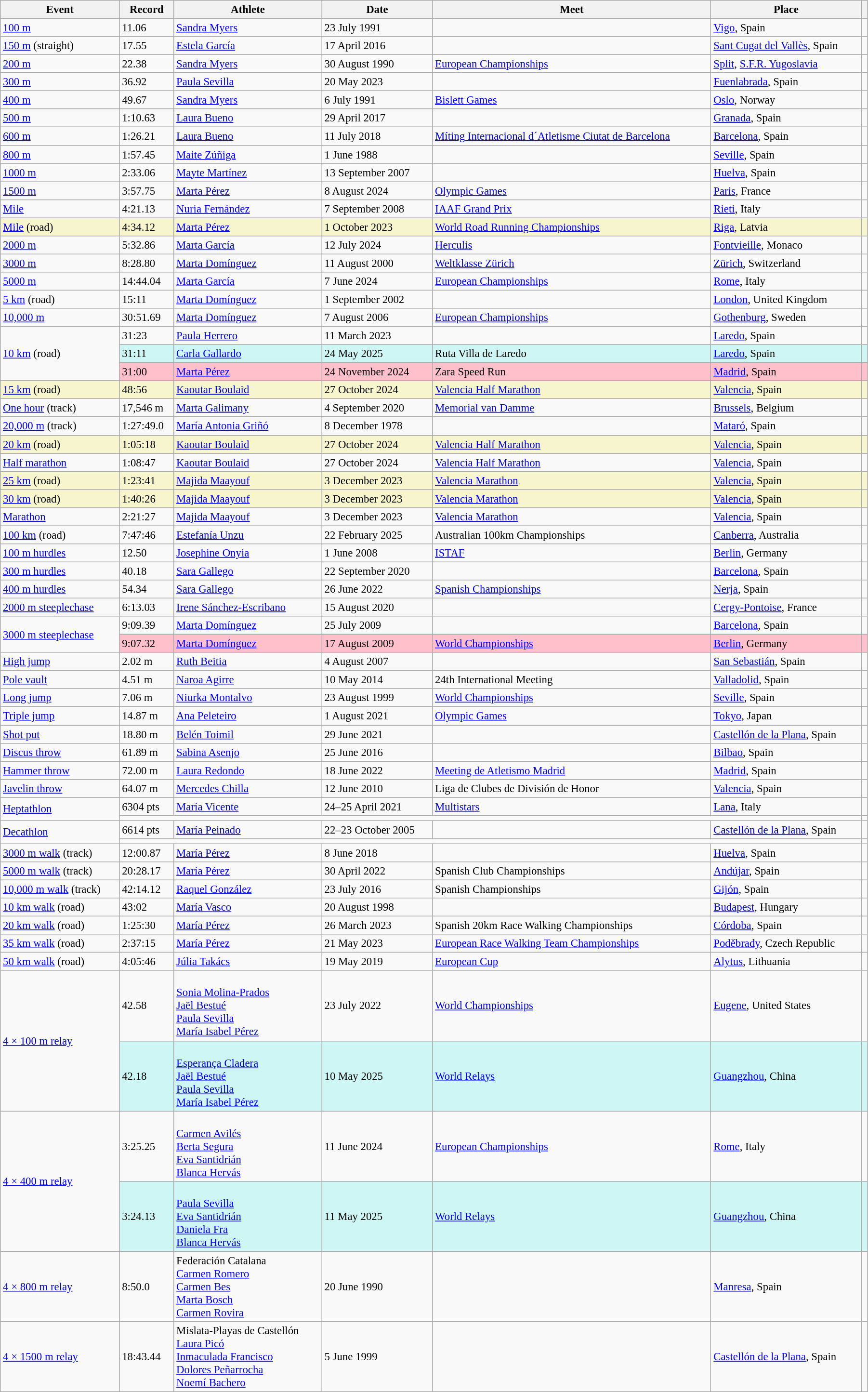<table class="wikitable" style="font-size:95%; width: 95%;">
<tr>
<th>Event</th>
<th>Record</th>
<th>Athlete</th>
<th>Date</th>
<th>Meet</th>
<th>Place</th>
<th></th>
</tr>
<tr>
<td><a href='#'>100 m</a></td>
<td>11.06 </td>
<td><a href='#'>Sandra Myers</a></td>
<td>23 July 1991</td>
<td></td>
<td><a href='#'>Vigo</a>, Spain</td>
<td></td>
</tr>
<tr>
<td><a href='#'>150 m</a> (straight)</td>
<td>17.55 </td>
<td><a href='#'>Estela García</a></td>
<td>17 April 2016</td>
<td></td>
<td><a href='#'>Sant Cugat del Vallès</a>, Spain</td>
<td></td>
</tr>
<tr>
<td><a href='#'>200 m</a></td>
<td>22.38 </td>
<td><a href='#'>Sandra Myers</a></td>
<td>30 August 1990</td>
<td><a href='#'>European Championships</a></td>
<td><a href='#'>Split</a>, <a href='#'>S.F.R. Yugoslavia</a></td>
<td></td>
</tr>
<tr>
<td><a href='#'>300 m</a></td>
<td>36.92</td>
<td><a href='#'>Paula Sevilla</a></td>
<td>20 May 2023</td>
<td></td>
<td><a href='#'>Fuenlabrada</a>, Spain</td>
<td></td>
</tr>
<tr>
<td><a href='#'>400 m</a></td>
<td>49.67</td>
<td><a href='#'>Sandra Myers</a></td>
<td>6 July 1991</td>
<td><a href='#'>Bislett Games</a></td>
<td><a href='#'>Oslo</a>, Norway</td>
<td></td>
</tr>
<tr>
<td><a href='#'>500 m</a></td>
<td>1:10.63</td>
<td><a href='#'>Laura Bueno</a></td>
<td>29 April 2017</td>
<td></td>
<td><a href='#'>Granada</a>, Spain</td>
<td></td>
</tr>
<tr>
<td><a href='#'>600 m</a></td>
<td>1:26.21</td>
<td><a href='#'>Laura Bueno</a></td>
<td>11 July 2018</td>
<td><a href='#'>Míting Internacional d´Atletisme Ciutat de Barcelona</a></td>
<td><a href='#'>Barcelona</a>, Spain</td>
<td></td>
</tr>
<tr>
<td><a href='#'>800 m</a></td>
<td>1:57.45</td>
<td><a href='#'>Maite Zúñiga</a></td>
<td>1 June 1988</td>
<td></td>
<td><a href='#'>Seville</a>, Spain</td>
<td></td>
</tr>
<tr>
<td><a href='#'>1000 m</a></td>
<td>2:33.06</td>
<td><a href='#'>Mayte Martínez</a></td>
<td>13 September 2007</td>
<td></td>
<td><a href='#'>Huelva</a>, Spain</td>
<td></td>
</tr>
<tr>
<td><a href='#'>1500 m</a></td>
<td>3:57.75</td>
<td><a href='#'>Marta Pérez</a></td>
<td>8 August 2024</td>
<td><a href='#'>Olympic Games</a></td>
<td><a href='#'>Paris</a>, France</td>
<td></td>
</tr>
<tr>
<td><a href='#'>Mile</a></td>
<td>4:21.13</td>
<td><a href='#'>Nuria Fernández</a></td>
<td>7 September 2008</td>
<td><a href='#'>IAAF Grand Prix</a></td>
<td><a href='#'>Rieti</a>, Italy</td>
<td></td>
</tr>
<tr style="background:#f6F5CE;">
<td><a href='#'>Mile</a> (road)</td>
<td>4:34.12 </td>
<td><a href='#'>Marta Pérez</a></td>
<td>1 October 2023</td>
<td><a href='#'>World Road Running Championships</a></td>
<td><a href='#'>Riga</a>, Latvia</td>
<td></td>
</tr>
<tr>
<td><a href='#'>2000 m</a></td>
<td>5:32.86</td>
<td><a href='#'>Marta García</a></td>
<td>12 July 2024</td>
<td><a href='#'>Herculis</a></td>
<td><a href='#'>Fontvieille</a>, Monaco</td>
<td></td>
</tr>
<tr>
<td><a href='#'>3000 m</a></td>
<td>8:28.80</td>
<td><a href='#'>Marta Domínguez</a></td>
<td>11 August 2000</td>
<td><a href='#'>Weltklasse Zürich</a></td>
<td><a href='#'>Zürich</a>, Switzerland</td>
<td></td>
</tr>
<tr>
<td><a href='#'>5000 m</a></td>
<td>14:44.04</td>
<td><a href='#'>Marta García</a></td>
<td>7 June 2024</td>
<td><a href='#'>European Championships</a></td>
<td><a href='#'>Rome</a>, Italy</td>
<td></td>
</tr>
<tr>
<td><a href='#'>5 km</a> (road)</td>
<td>15:11</td>
<td><a href='#'>Marta Domínguez</a></td>
<td>1 September 2002</td>
<td></td>
<td><a href='#'>London</a>, United Kingdom</td>
<td></td>
</tr>
<tr>
<td><a href='#'>10,000 m</a></td>
<td>30:51.69</td>
<td><a href='#'>Marta Domínguez</a></td>
<td>7 August 2006</td>
<td><a href='#'>European Championships</a></td>
<td><a href='#'>Gothenburg</a>, Sweden</td>
<td></td>
</tr>
<tr>
<td rowspan=3><a href='#'>10 km</a> (road)</td>
<td>31:23</td>
<td><a href='#'>Paula Herrero</a></td>
<td>11 March 2023</td>
<td></td>
<td><a href='#'>Laredo</a>, Spain</td>
<td></td>
</tr>
<tr style="background:#CEF6F5;">
<td>31:11</td>
<td><a href='#'>Carla Gallardo</a></td>
<td>24 May 2025</td>
<td>Ruta Villa de Laredo</td>
<td><a href='#'>Laredo</a>, Spain</td>
<td></td>
</tr>
<tr style="background:pink">
<td>31:00 </td>
<td><a href='#'>Marta Pérez</a></td>
<td>24 November 2024</td>
<td>Zara Speed Run</td>
<td><a href='#'>Madrid</a>, Spain</td>
<td></td>
</tr>
<tr style="background:#f6F5CE;">
<td><a href='#'>15 km</a> (road)</td>
<td>48:56</td>
<td><a href='#'>Kaoutar Boulaid</a></td>
<td>27 October 2024</td>
<td><a href='#'>Valencia Half Marathon</a></td>
<td><a href='#'>Valencia</a>, Spain</td>
<td></td>
</tr>
<tr>
<td><a href='#'>One hour</a> (track)</td>
<td>17,546 m</td>
<td><a href='#'>Marta Galimany</a></td>
<td>4 September 2020</td>
<td><a href='#'>Memorial van Damme</a></td>
<td><a href='#'>Brussels</a>, Belgium</td>
<td></td>
</tr>
<tr>
<td><a href='#'>20,000 m</a> (track)</td>
<td>1:27:49.0</td>
<td><a href='#'>María Antonia Griñó</a></td>
<td>8 December 1978</td>
<td></td>
<td><a href='#'>Mataró</a>, Spain</td>
<td></td>
</tr>
<tr style="background:#f6F5CE;">
<td><a href='#'>20 km</a> (road)</td>
<td>1:05:18 </td>
<td><a href='#'>Kaoutar Boulaid</a></td>
<td>27 October 2024</td>
<td><a href='#'>Valencia Half Marathon</a></td>
<td><a href='#'>Valencia</a>, Spain</td>
<td></td>
</tr>
<tr>
<td><a href='#'>Half marathon</a></td>
<td>1:08:47 </td>
<td><a href='#'>Kaoutar Boulaid</a></td>
<td>27 October 2024</td>
<td><a href='#'>Valencia Half Marathon</a></td>
<td><a href='#'>Valencia</a>, Spain</td>
<td></td>
</tr>
<tr style="background:#f6F5CE;">
<td><a href='#'>25 km</a> (road)</td>
<td>1:23:41</td>
<td><a href='#'>Majida Maayouf</a></td>
<td>3 December 2023</td>
<td><a href='#'>Valencia Marathon</a></td>
<td><a href='#'>Valencia</a>, Spain</td>
<td></td>
</tr>
<tr style="background:#f6F5CE;">
<td><a href='#'>30 km</a> (road)</td>
<td>1:40:26</td>
<td><a href='#'>Majida Maayouf</a></td>
<td>3 December 2023</td>
<td><a href='#'>Valencia Marathon</a></td>
<td><a href='#'>Valencia</a>, Spain</td>
<td></td>
</tr>
<tr>
<td><a href='#'>Marathon</a></td>
<td>2:21:27</td>
<td><a href='#'>Majida Maayouf</a></td>
<td>3 December 2023</td>
<td><a href='#'>Valencia Marathon</a></td>
<td><a href='#'>Valencia</a>, Spain</td>
<td></td>
</tr>
<tr>
<td><a href='#'>100 km</a> (road)</td>
<td>7:47:46</td>
<td><a href='#'>Estefanía Unzu</a></td>
<td>22 February 2025</td>
<td>Australian 100km Championships</td>
<td><a href='#'>Canberra</a>, Australia</td>
<td></td>
</tr>
<tr>
<td><a href='#'>100 m hurdles</a></td>
<td>12.50 </td>
<td><a href='#'>Josephine Onyia</a></td>
<td>1 June 2008</td>
<td><a href='#'>ISTAF</a></td>
<td><a href='#'>Berlin</a>, Germany</td>
<td></td>
</tr>
<tr>
<td><a href='#'>300 m hurdles</a></td>
<td>40.18</td>
<td><a href='#'>Sara Gallego</a></td>
<td>22 September 2020</td>
<td></td>
<td><a href='#'>Barcelona</a>, Spain</td>
<td></td>
</tr>
<tr>
<td><a href='#'>400 m hurdles</a></td>
<td>54.34</td>
<td><a href='#'>Sara Gallego</a></td>
<td>26 June 2022</td>
<td><a href='#'>Spanish Championships</a></td>
<td><a href='#'>Nerja</a>, Spain</td>
<td></td>
</tr>
<tr>
<td><a href='#'>2000 m steeplechase</a></td>
<td>6:13.03</td>
<td><a href='#'>Irene Sánchez-Escribano</a></td>
<td>15 August 2020</td>
<td></td>
<td><a href='#'>Cergy-Pontoise</a>, France</td>
<td></td>
</tr>
<tr>
<td rowspan=2><a href='#'>3000 m steeplechase</a></td>
<td>9:09.39</td>
<td><a href='#'>Marta Domínguez</a></td>
<td>25 July 2009</td>
<td></td>
<td><a href='#'>Barcelona</a>, Spain</td>
<td></td>
</tr>
<tr style="background:pink">
<td>9:07.32</td>
<td><a href='#'>Marta Domínguez</a></td>
<td>17 August 2009</td>
<td><a href='#'>World Championships</a></td>
<td><a href='#'>Berlin</a>, Germany</td>
<td></td>
</tr>
<tr>
<td><a href='#'>High jump</a></td>
<td>2.02 m</td>
<td><a href='#'>Ruth Beitia</a></td>
<td>4 August 2007</td>
<td></td>
<td><a href='#'>San Sebastián</a>, Spain</td>
<td></td>
</tr>
<tr>
<td><a href='#'>Pole vault</a></td>
<td>4.51 m</td>
<td><a href='#'>Naroa Agirre</a></td>
<td>10 May 2014</td>
<td>24th International Meeting</td>
<td><a href='#'>Valladolid</a>, Spain</td>
<td></td>
</tr>
<tr>
<td><a href='#'>Long jump</a></td>
<td>7.06 m </td>
<td><a href='#'>Niurka Montalvo</a></td>
<td>23 August 1999</td>
<td><a href='#'>World Championships</a></td>
<td><a href='#'>Seville</a>, Spain</td>
<td></td>
</tr>
<tr>
<td><a href='#'>Triple jump</a></td>
<td>14.87 m </td>
<td><a href='#'>Ana Peleteiro</a></td>
<td>1 August 2021</td>
<td><a href='#'>Olympic Games</a></td>
<td><a href='#'>Tokyo</a>, Japan</td>
<td></td>
</tr>
<tr>
<td><a href='#'>Shot put</a></td>
<td>18.80 m</td>
<td><a href='#'>Belén Toimil</a></td>
<td>29 June 2021</td>
<td></td>
<td><a href='#'>Castellón de la Plana</a>, Spain</td>
<td></td>
</tr>
<tr>
<td><a href='#'>Discus throw</a></td>
<td>61.89 m</td>
<td><a href='#'>Sabina Asenjo</a></td>
<td>25 June 2016</td>
<td></td>
<td><a href='#'>Bilbao</a>, Spain</td>
<td></td>
</tr>
<tr>
<td><a href='#'>Hammer throw</a></td>
<td>72.00 m</td>
<td><a href='#'>Laura Redondo</a></td>
<td>18 June 2022</td>
<td><a href='#'>Meeting de Atletismo Madrid</a></td>
<td><a href='#'>Madrid</a>, Spain</td>
<td></td>
</tr>
<tr>
<td><a href='#'>Javelin throw</a></td>
<td>64.07 m</td>
<td><a href='#'>Mercedes Chilla</a></td>
<td>12 June 2010</td>
<td>Liga de Clubes de División de Honor</td>
<td><a href='#'>Valencia</a>, Spain</td>
<td></td>
</tr>
<tr>
<td rowspan=2><a href='#'>Heptathlon</a></td>
<td>6304 pts</td>
<td><a href='#'>María Vicente</a></td>
<td>24–25 April 2021</td>
<td><a href='#'>Multistars</a></td>
<td><a href='#'>Lana</a>, Italy</td>
<td></td>
</tr>
<tr>
<td colspan=5></td>
<td></td>
</tr>
<tr>
<td rowspan=2><a href='#'>Decathlon</a></td>
<td>6614 pts</td>
<td><a href='#'>María Peinado</a></td>
<td>22–23 October 2005</td>
<td></td>
<td><a href='#'>Castellón de la Plana</a>, Spain</td>
<td></td>
</tr>
<tr>
<td colspan=5></td>
</tr>
<tr>
<td><a href='#'>3000 m walk</a> (track)</td>
<td>12:00.87</td>
<td><a href='#'>María Pérez</a></td>
<td>8 June 2018</td>
<td></td>
<td><a href='#'>Huelva</a>, Spain</td>
<td></td>
</tr>
<tr>
<td><a href='#'>5000 m walk</a> (track)</td>
<td>20:28.17</td>
<td><a href='#'>María Pérez</a></td>
<td>30 April 2022</td>
<td>Spanish Club Championships</td>
<td><a href='#'>Andújar</a>, Spain</td>
<td></td>
</tr>
<tr>
<td><a href='#'>10,000 m walk</a> (track)</td>
<td>42:14.12</td>
<td><a href='#'>Raquel González</a></td>
<td>23 July 2016</td>
<td>Spanish Championships</td>
<td><a href='#'>Gijón</a>, Spain</td>
<td></td>
</tr>
<tr>
<td><a href='#'>10 km walk</a> (road)</td>
<td>43:02</td>
<td><a href='#'>María Vasco</a></td>
<td>20 August 1998</td>
<td></td>
<td><a href='#'>Budapest</a>, Hungary</td>
<td></td>
</tr>
<tr>
<td><a href='#'>20 km walk</a> (road)</td>
<td>1:25:30</td>
<td><a href='#'>María Pérez</a></td>
<td>26 March 2023</td>
<td>Spanish 20km Race Walking Championships</td>
<td><a href='#'>Córdoba</a>, Spain</td>
<td></td>
</tr>
<tr>
<td><a href='#'>35 km walk</a> (road)</td>
<td>2:37:15</td>
<td><a href='#'>María Pérez</a></td>
<td>21 May 2023</td>
<td><a href='#'>European Race Walking Team Championships</a></td>
<td><a href='#'>Poděbrady</a>, Czech Republic</td>
<td></td>
</tr>
<tr>
<td><a href='#'>50 km walk</a> (road)</td>
<td>4:05:46</td>
<td><a href='#'>Júlia Takács</a></td>
<td>19 May 2019</td>
<td><a href='#'>European Cup</a></td>
<td><a href='#'>Alytus</a>, Lithuania</td>
<td></td>
</tr>
<tr>
<td rowspan=2><a href='#'>4 × 100 m relay</a></td>
<td>42.58</td>
<td><br><a href='#'>Sonia Molina-Prados</a><br><a href='#'>Jaël Bestué</a><br><a href='#'>Paula Sevilla</a><br><a href='#'>María Isabel Pérez</a></td>
<td>23 July 2022</td>
<td><a href='#'>World Championships</a></td>
<td><a href='#'>Eugene</a>, United States</td>
<td></td>
</tr>
<tr bgcolor="#CEF6F5">
<td>42.18</td>
<td><br><a href='#'>Esperança Cladera</a><br><a href='#'>Jaël Bestué</a><br><a href='#'>Paula Sevilla</a><br><a href='#'>María Isabel Pérez</a></td>
<td>10 May 2025</td>
<td><a href='#'>World Relays</a></td>
<td><a href='#'>Guangzhou</a>, China</td>
<td></td>
</tr>
<tr>
<td rowspan=2><a href='#'>4 × 400 m relay</a></td>
<td>3:25.25</td>
<td><br><a href='#'>Carmen Avilés</a><br><a href='#'>Berta Segura</a><br><a href='#'>Eva Santidrián</a><br><a href='#'>Blanca Hervás</a></td>
<td>11 June 2024</td>
<td><a href='#'>European Championships</a></td>
<td><a href='#'>Rome</a>, Italy</td>
<td></td>
</tr>
<tr bgcolor="#CEF6F5">
<td>3:24.13</td>
<td><br><a href='#'>Paula Sevilla</a><br><a href='#'>Eva Santidrián</a><br><a href='#'>Daniela Fra</a><br><a href='#'>Blanca Hervás</a></td>
<td>11 May 2025</td>
<td><a href='#'>World Relays</a></td>
<td><a href='#'>Guangzhou</a>, China</td>
<td></td>
</tr>
<tr>
<td><a href='#'>4 × 800 m relay</a></td>
<td>8:50.0</td>
<td>Federación Catalana<br><a href='#'>Carmen Romero</a><br><a href='#'>Carmen Bes</a><br><a href='#'>Marta Bosch</a><br><a href='#'>Carmen Rovira</a></td>
<td>20 June 1990</td>
<td></td>
<td><a href='#'>Manresa</a>, Spain</td>
<td></td>
</tr>
<tr>
<td><a href='#'>4 × 1500 m relay</a></td>
<td>18:43.44</td>
<td>Mislata-Playas de Castellón<br><a href='#'>Laura Picó</a><br><a href='#'>Inmaculada Francisco</a><br><a href='#'>Dolores Peñarrocha</a><br><a href='#'>Noemí Bachero</a></td>
<td>5 June 1999</td>
<td></td>
<td><a href='#'>Castellón de la Plana</a>, Spain</td>
<td></td>
</tr>
</table>
